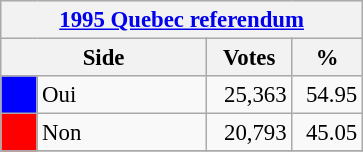<table class="wikitable" style="font-size: 95%; clear:both">
<tr style="background-color:#E9E9E9">
<th colspan=4><a href='#'>1995 Quebec referendum</a></th>
</tr>
<tr style="background-color:#E9E9E9">
<th colspan=2 style="width: 130px">Side</th>
<th style="width: 50px">Votes</th>
<th style="width: 40px">%</th>
</tr>
<tr>
<td bgcolor="blue"></td>
<td>Oui</td>
<td align="right">25,363</td>
<td align="right">54.95</td>
</tr>
<tr>
<td bgcolor="red"></td>
<td>Non</td>
<td align="right">20,793</td>
<td align="right">45.05</td>
</tr>
<tr>
</tr>
</table>
